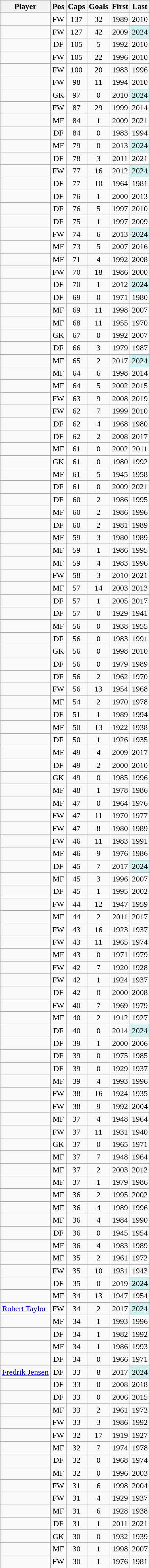<table class="wikitable sortable" style="text-align: center;">
<tr>
<th>Player</th>
<th>Pos</th>
<th>Caps</th>
<th>Goals</th>
<th>First</th>
<th>Last</th>
</tr>
<tr>
<td align="left"></td>
<td>FW</td>
<td>137</td>
<td>32</td>
<td>1989</td>
<td>2010</td>
</tr>
<tr>
<td align="left"></td>
<td>FW</td>
<td>127</td>
<td>42</td>
<td>2009</td>
<td style="background-color:#CEF2F2">2024</td>
</tr>
<tr>
<td align="left"></td>
<td>DF</td>
<td>105</td>
<td>5</td>
<td>1992</td>
<td>2010</td>
</tr>
<tr>
<td align="left"></td>
<td>FW</td>
<td>105</td>
<td>22</td>
<td>1996</td>
<td>2010</td>
</tr>
<tr>
<td align="left"></td>
<td>FW</td>
<td>100</td>
<td>20</td>
<td>1983</td>
<td>1996</td>
</tr>
<tr>
<td align="left"></td>
<td>FW</td>
<td>98</td>
<td>11</td>
<td>1994</td>
<td>2010</td>
</tr>
<tr>
<td align="left"></td>
<td>GK</td>
<td>97</td>
<td>0</td>
<td>2010</td>
<td style="background-color:#CEF2F2">2024</td>
</tr>
<tr>
<td align="left"></td>
<td>FW</td>
<td>87</td>
<td>29</td>
<td>1999</td>
<td>2014</td>
</tr>
<tr>
<td align="left"></td>
<td>MF</td>
<td>84</td>
<td>1</td>
<td>2009</td>
<td>2021</td>
</tr>
<tr>
<td align="left"></td>
<td>DF</td>
<td>84</td>
<td>0</td>
<td>1983</td>
<td>1994</td>
</tr>
<tr>
<td align="left"></td>
<td>MF</td>
<td>79</td>
<td>0</td>
<td>2013</td>
<td style="background-color:#CEF2F2">2024</td>
</tr>
<tr>
<td align="left"></td>
<td>DF</td>
<td>78</td>
<td>3</td>
<td>2011</td>
<td>2021</td>
</tr>
<tr>
<td align="left"></td>
<td>FW</td>
<td>77</td>
<td>16</td>
<td>2012</td>
<td style="background-color:#CEF2F2">2024</td>
</tr>
<tr>
<td align="left"></td>
<td>DF</td>
<td>77</td>
<td>10</td>
<td>1964</td>
<td>1981</td>
</tr>
<tr>
<td align="left"></td>
<td>DF</td>
<td>76</td>
<td>1</td>
<td>2000</td>
<td>2013</td>
</tr>
<tr>
<td align="left"></td>
<td>DF</td>
<td>76</td>
<td>5</td>
<td>1997</td>
<td>2010</td>
</tr>
<tr>
<td align="left"></td>
<td>DF</td>
<td>75</td>
<td>1</td>
<td>1997</td>
<td>2009</td>
</tr>
<tr>
<td align="left"></td>
<td>FW</td>
<td>74</td>
<td>6</td>
<td>2013</td>
<td style="background-color:#CEF2F2">2024</td>
</tr>
<tr>
<td align="left"></td>
<td>MF</td>
<td>73</td>
<td>5</td>
<td>2007</td>
<td>2016</td>
</tr>
<tr>
<td align="left"></td>
<td>MF</td>
<td>71</td>
<td>4</td>
<td>1992</td>
<td>2008</td>
</tr>
<tr>
<td align="left"></td>
<td>FW</td>
<td>70</td>
<td>18</td>
<td>1986</td>
<td>2000</td>
</tr>
<tr>
<td align="left"></td>
<td>DF</td>
<td>70</td>
<td>1</td>
<td>2012</td>
<td style="background-color:#CEF2F2">2024</td>
</tr>
<tr>
<td align="left"></td>
<td>DF</td>
<td>69</td>
<td>0</td>
<td>1971</td>
<td>1980</td>
</tr>
<tr>
<td align="left"></td>
<td>MF</td>
<td>69</td>
<td>11</td>
<td>1998</td>
<td>2007</td>
</tr>
<tr>
<td align="left"></td>
<td>MF</td>
<td>68</td>
<td>11</td>
<td>1955</td>
<td>1970</td>
</tr>
<tr>
<td align="left"></td>
<td>GK</td>
<td>67</td>
<td>0</td>
<td>1992</td>
<td>2007</td>
</tr>
<tr>
<td align="left"></td>
<td>DF</td>
<td>66</td>
<td>3</td>
<td>1979</td>
<td>1987</td>
</tr>
<tr>
<td align="left"></td>
<td>MF</td>
<td>65</td>
<td>2</td>
<td>2017</td>
<td style="background-color:#CEF2F2">2024</td>
</tr>
<tr>
<td align="left"></td>
<td>MF</td>
<td>64</td>
<td>6</td>
<td>1998</td>
<td>2014</td>
</tr>
<tr>
<td align="left"></td>
<td>MF</td>
<td>64</td>
<td>5</td>
<td>2002</td>
<td>2015</td>
</tr>
<tr>
<td align="left"></td>
<td>FW</td>
<td>63</td>
<td>9</td>
<td>2008</td>
<td>2019</td>
</tr>
<tr>
<td align="left"></td>
<td>FW</td>
<td>62</td>
<td>7</td>
<td>1999</td>
<td>2010</td>
</tr>
<tr>
<td align="left"></td>
<td>DF</td>
<td>62</td>
<td>4</td>
<td>1968</td>
<td>1980</td>
</tr>
<tr>
<td align="left"></td>
<td>DF</td>
<td>62</td>
<td>2</td>
<td>2008</td>
<td>2017</td>
</tr>
<tr>
<td align="left"></td>
<td>MF</td>
<td>61</td>
<td>0</td>
<td>2002</td>
<td>2011</td>
</tr>
<tr>
<td align="left"></td>
<td>GK</td>
<td>61</td>
<td>0</td>
<td>1980</td>
<td>1992</td>
</tr>
<tr>
<td align="left"></td>
<td>MF</td>
<td>61</td>
<td>5</td>
<td>1945</td>
<td>1958</td>
</tr>
<tr>
<td align="left"></td>
<td>DF</td>
<td>61</td>
<td>0</td>
<td>2009</td>
<td>2021</td>
</tr>
<tr>
<td align="left"></td>
<td>DF</td>
<td>60</td>
<td>2</td>
<td>1986</td>
<td>1995</td>
</tr>
<tr>
<td align="left"></td>
<td>MF</td>
<td>60</td>
<td>2</td>
<td>1986</td>
<td>1996</td>
</tr>
<tr>
<td align="left"></td>
<td>DF</td>
<td>60</td>
<td>2</td>
<td>1981</td>
<td>1989</td>
</tr>
<tr>
<td align="left"></td>
<td>MF</td>
<td>59</td>
<td>3</td>
<td>1980</td>
<td>1989</td>
</tr>
<tr>
<td align="left"></td>
<td>MF</td>
<td>59</td>
<td>1</td>
<td>1986</td>
<td>1995</td>
</tr>
<tr>
<td align="left"></td>
<td>MF</td>
<td>59</td>
<td>4</td>
<td>1983</td>
<td>1996</td>
</tr>
<tr>
<td align="left"></td>
<td>FW</td>
<td>58</td>
<td>3</td>
<td>2010</td>
<td>2021</td>
</tr>
<tr>
<td align="left"></td>
<td>MF</td>
<td>57</td>
<td>14</td>
<td>2003</td>
<td>2013</td>
</tr>
<tr>
<td align="left"></td>
<td>DF</td>
<td>57</td>
<td>1</td>
<td>2005</td>
<td>2017</td>
</tr>
<tr>
<td align="left"></td>
<td>DF</td>
<td>57</td>
<td>0</td>
<td>1929</td>
<td>1941</td>
</tr>
<tr>
<td align="left"></td>
<td>MF</td>
<td>56</td>
<td>0</td>
<td>1938</td>
<td>1955</td>
</tr>
<tr>
<td align="left"></td>
<td>DF</td>
<td>56</td>
<td>0</td>
<td>1983</td>
<td>1991</td>
</tr>
<tr>
<td align="left"></td>
<td>GK</td>
<td>56</td>
<td>0</td>
<td>1998</td>
<td>2010</td>
</tr>
<tr>
<td align="left"></td>
<td>DF</td>
<td>56</td>
<td>0</td>
<td>1979</td>
<td>1989</td>
</tr>
<tr>
<td align="left"></td>
<td>DF</td>
<td>56</td>
<td>2</td>
<td>1962</td>
<td>1970</td>
</tr>
<tr>
<td align="left"></td>
<td>FW</td>
<td>56</td>
<td>13</td>
<td>1954</td>
<td>1968</td>
</tr>
<tr>
<td align="left"></td>
<td>MF</td>
<td>54</td>
<td>2</td>
<td>1970</td>
<td>1978</td>
</tr>
<tr>
<td align="left"></td>
<td>DF</td>
<td>51</td>
<td>1</td>
<td>1989</td>
<td>1994</td>
</tr>
<tr>
<td align="left"></td>
<td>MF</td>
<td>50</td>
<td>13</td>
<td>1922</td>
<td>1938</td>
</tr>
<tr>
<td align="left"></td>
<td>DF</td>
<td>50</td>
<td>1</td>
<td>1926</td>
<td>1935</td>
</tr>
<tr>
<td align="left"></td>
<td>MF</td>
<td>49</td>
<td>4</td>
<td>2009</td>
<td>2017</td>
</tr>
<tr>
<td align="left"></td>
<td>DF</td>
<td>49</td>
<td>2</td>
<td>2000</td>
<td>2010</td>
</tr>
<tr>
<td align="left"></td>
<td>GK</td>
<td>49</td>
<td>0</td>
<td>1985</td>
<td>1996</td>
</tr>
<tr>
<td align="left"></td>
<td>MF</td>
<td>48</td>
<td>1</td>
<td>1978</td>
<td>1986</td>
</tr>
<tr>
<td align="left"></td>
<td>MF</td>
<td>47</td>
<td>0</td>
<td>1964</td>
<td>1976</td>
</tr>
<tr>
<td align="left"></td>
<td>FW</td>
<td>47</td>
<td>11</td>
<td>1970</td>
<td>1977</td>
</tr>
<tr>
<td align="left"></td>
<td>FW</td>
<td>47</td>
<td>8</td>
<td>1980</td>
<td>1989</td>
</tr>
<tr>
<td align="left"></td>
<td>FW</td>
<td>46</td>
<td>11</td>
<td>1983</td>
<td>1991</td>
</tr>
<tr>
<td align="left"></td>
<td>MF</td>
<td>46</td>
<td>9</td>
<td>1976</td>
<td>1986</td>
</tr>
<tr>
<td align="left"></td>
<td>DF</td>
<td>45</td>
<td>7</td>
<td>2017</td>
<td style="background-color:#CEF2F2">2024</td>
</tr>
<tr>
<td align="left"></td>
<td>MF</td>
<td>45</td>
<td>3</td>
<td>1996</td>
<td>2007</td>
</tr>
<tr>
<td align="left"></td>
<td>DF</td>
<td>45</td>
<td>1</td>
<td>1995</td>
<td>2002</td>
</tr>
<tr>
<td align="left"></td>
<td>FW</td>
<td>44</td>
<td>12</td>
<td>1947</td>
<td>1959</td>
</tr>
<tr>
<td align="left"></td>
<td>MF</td>
<td>44</td>
<td>2</td>
<td>2011</td>
<td>2017</td>
</tr>
<tr>
<td align="left"></td>
<td>FW</td>
<td>43</td>
<td>16</td>
<td>1923</td>
<td>1937</td>
</tr>
<tr>
<td align="left"></td>
<td>FW</td>
<td>43</td>
<td>11</td>
<td>1965</td>
<td>1974</td>
</tr>
<tr>
<td align="left"></td>
<td>MF</td>
<td>43</td>
<td>0</td>
<td>1971</td>
<td>1979</td>
</tr>
<tr>
<td align="left"></td>
<td>FW</td>
<td>42</td>
<td>7</td>
<td>1920</td>
<td>1928</td>
</tr>
<tr>
<td align="left"></td>
<td>FW</td>
<td>42</td>
<td>1</td>
<td>1924</td>
<td>1937</td>
</tr>
<tr>
<td align="left"></td>
<td>DF</td>
<td>42</td>
<td>0</td>
<td>2000</td>
<td>2008</td>
</tr>
<tr>
<td align="left"></td>
<td>FW</td>
<td>40</td>
<td>7</td>
<td>1969</td>
<td>1979</td>
</tr>
<tr>
<td align="left"></td>
<td>MF</td>
<td>40</td>
<td>2</td>
<td>1912</td>
<td>1927</td>
</tr>
<tr>
<td align="left"></td>
<td>DF</td>
<td>40</td>
<td>0</td>
<td>2014</td>
<td style="background-color:#CEF2F2">2024</td>
</tr>
<tr>
<td align="left"></td>
<td>DF</td>
<td>39</td>
<td>1</td>
<td>2000</td>
<td>2006</td>
</tr>
<tr>
<td align="left"></td>
<td>DF</td>
<td>39</td>
<td>0</td>
<td>1975</td>
<td>1985</td>
</tr>
<tr>
<td align="left"></td>
<td>DF</td>
<td>39</td>
<td>0</td>
<td>1929</td>
<td>1937</td>
</tr>
<tr>
<td align="left"></td>
<td>MF</td>
<td>39</td>
<td>4</td>
<td>1993</td>
<td>1996</td>
</tr>
<tr>
<td align="left"></td>
<td>FW</td>
<td>38</td>
<td>16</td>
<td>1924</td>
<td>1935</td>
</tr>
<tr>
<td align="left"></td>
<td>FW</td>
<td>38</td>
<td>9</td>
<td>1992</td>
<td>2004</td>
</tr>
<tr>
<td align="left"></td>
<td>MF</td>
<td>37</td>
<td>4</td>
<td>1948</td>
<td>1964</td>
</tr>
<tr>
<td align="left"></td>
<td>FW</td>
<td>37</td>
<td>11</td>
<td>1931</td>
<td>1940</td>
</tr>
<tr>
<td align="left"></td>
<td>GK</td>
<td>37</td>
<td>0</td>
<td>1965</td>
<td>1971</td>
</tr>
<tr>
<td align="left"></td>
<td>MF</td>
<td>37</td>
<td>7</td>
<td>1948</td>
<td>1964</td>
</tr>
<tr>
<td align="left"></td>
<td>MF</td>
<td>37</td>
<td>2</td>
<td>2003</td>
<td>2012</td>
</tr>
<tr>
<td align="left"></td>
<td>MF</td>
<td>37</td>
<td>1</td>
<td>1979</td>
<td>1986</td>
</tr>
<tr>
<td align="left"></td>
<td>MF</td>
<td>36</td>
<td>2</td>
<td>1995</td>
<td>2002</td>
</tr>
<tr>
<td align="left"></td>
<td>MF</td>
<td>36</td>
<td>4</td>
<td>1989</td>
<td>1996</td>
</tr>
<tr>
<td align="left"></td>
<td>MF</td>
<td>36</td>
<td>4</td>
<td>1984</td>
<td>1990</td>
</tr>
<tr>
<td align="left"></td>
<td>DF</td>
<td>36</td>
<td>0</td>
<td>1945</td>
<td>1954</td>
</tr>
<tr>
<td align="left"></td>
<td>MF</td>
<td>36</td>
<td>4</td>
<td>1983</td>
<td>1989</td>
</tr>
<tr>
<td align="left"></td>
<td>MF</td>
<td>35</td>
<td>2</td>
<td>1961</td>
<td>1972</td>
</tr>
<tr>
<td align="left"></td>
<td>FW</td>
<td>35</td>
<td>10</td>
<td>1931</td>
<td>1943</td>
</tr>
<tr>
<td align="left"></td>
<td>DF</td>
<td>35</td>
<td>0</td>
<td>2019</td>
<td style="background-color:#CEF2F2">2024</td>
</tr>
<tr>
<td align="left"></td>
<td>MF</td>
<td>34</td>
<td>13</td>
<td>1947</td>
<td>1954</td>
</tr>
<tr>
<td align="left"><a href='#'>Robert Taylor</a></td>
<td>FW</td>
<td>34</td>
<td>2</td>
<td>2017</td>
<td style="background-color:#CEF2F2">2024</td>
</tr>
<tr>
<td align="left"></td>
<td>MF</td>
<td>34</td>
<td>1</td>
<td>1993</td>
<td>1996</td>
</tr>
<tr>
<td align="left"></td>
<td>DF</td>
<td>34</td>
<td>1</td>
<td>1982</td>
<td>1992</td>
</tr>
<tr>
<td align="left"></td>
<td>MF</td>
<td>34</td>
<td>1</td>
<td>1986</td>
<td>1993</td>
</tr>
<tr>
<td align="left"></td>
<td>DF</td>
<td>34</td>
<td>0</td>
<td>1966</td>
<td>1971</td>
</tr>
<tr>
<td align="left"><a href='#'>Fredrik Jensen</a></td>
<td>DF</td>
<td>33</td>
<td>8</td>
<td>2017</td>
<td style="background-color:#CEF2F2">2024</td>
</tr>
<tr>
<td align="left"></td>
<td>DF</td>
<td>33</td>
<td>0</td>
<td>2008</td>
<td>2018</td>
</tr>
<tr>
<td align="left"></td>
<td>DF</td>
<td>33</td>
<td>0</td>
<td>2006</td>
<td>2015</td>
</tr>
<tr>
<td align="left"></td>
<td>MF</td>
<td>33</td>
<td>2</td>
<td>1961</td>
<td>1972</td>
</tr>
<tr>
<td align="left"></td>
<td>FW</td>
<td>33</td>
<td>3</td>
<td>1986</td>
<td>1992</td>
</tr>
<tr>
<td align="left"></td>
<td>FW</td>
<td>32</td>
<td>17</td>
<td>1919</td>
<td>1927</td>
</tr>
<tr>
<td align="left"></td>
<td>MF</td>
<td>32</td>
<td>7</td>
<td>1974</td>
<td>1978</td>
</tr>
<tr>
<td align="left"></td>
<td>DF</td>
<td>32</td>
<td>0</td>
<td>1968</td>
<td>1974</td>
</tr>
<tr>
<td align="left"></td>
<td>MF</td>
<td>32</td>
<td>0</td>
<td>1996</td>
<td>2003</td>
</tr>
<tr>
<td align="left"></td>
<td>FW</td>
<td>31</td>
<td>6</td>
<td>1998</td>
<td>2004</td>
</tr>
<tr>
<td align="left"></td>
<td>FW</td>
<td>31</td>
<td>4</td>
<td>1929</td>
<td>1937</td>
</tr>
<tr>
<td align="left"></td>
<td>MF</td>
<td>31</td>
<td>6</td>
<td>1928</td>
<td>1938</td>
</tr>
<tr>
<td align="left"></td>
<td>DF</td>
<td>31</td>
<td>1</td>
<td>2011</td>
<td>2021</td>
</tr>
<tr>
<td align="left"></td>
<td>GK</td>
<td>30</td>
<td>0</td>
<td>1932</td>
<td>1939</td>
</tr>
<tr>
<td align="left"></td>
<td>MF</td>
<td>30</td>
<td>1</td>
<td>1998</td>
<td>2007</td>
</tr>
<tr>
<td align="left"></td>
<td>FW</td>
<td>30</td>
<td>1</td>
<td>1976</td>
<td>1981</td>
</tr>
</table>
